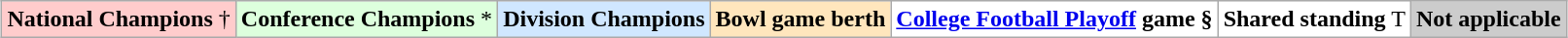<table class="wikitable" style="margin:1em auto;">
<tr>
<td bgcolor="#FFCCCC"><strong>National Champions</strong> †</td>
<td bgcolor="#ddffdd"><strong>Conference Champions</strong> *</td>
<td bgcolor="#D0E7FF"><strong>Division Champions</strong> </td>
<td bgcolor="#ffe6bd"><strong>Bowl game berth</strong></td>
<td bgcolor="#ffffff"><strong><a href='#'>College Football Playoff</a> game</strong> <strong>§</strong></td>
<td bgcolor="#ffffff"><strong>Shared standing</strong> T</td>
<td bgcolor="#cccccc"><strong>Not applicable</strong></td>
</tr>
</table>
